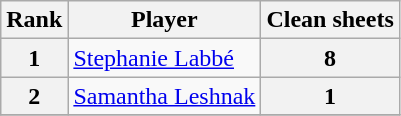<table class="wikitable">
<tr>
<th>Rank</th>
<th>Player</th>
<th>Clean sheets</th>
</tr>
<tr>
<th>1</th>
<td> <a href='#'>Stephanie Labbé</a></td>
<th>8</th>
</tr>
<tr>
<th>2</th>
<td> <a href='#'>Samantha Leshnak</a></td>
<th>1</th>
</tr>
<tr>
</tr>
</table>
